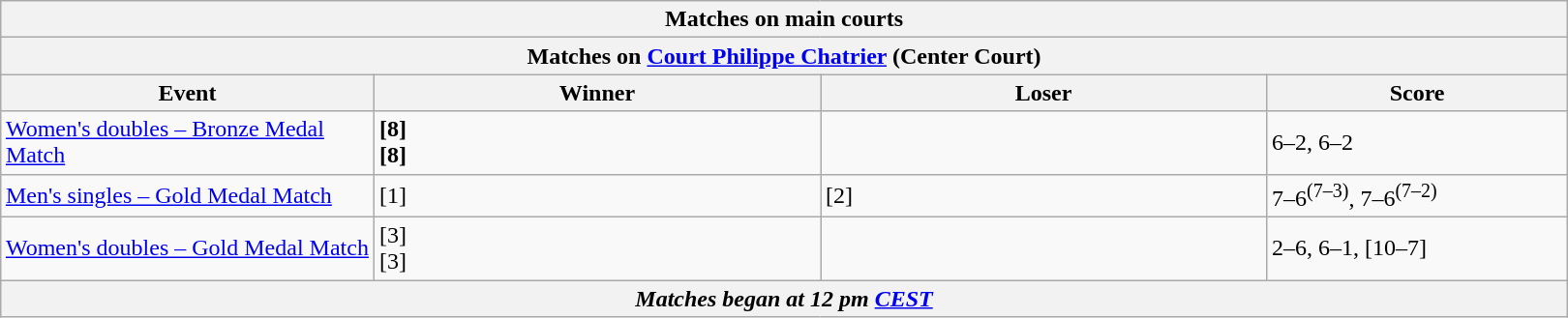<table class="wikitable nowrap" style="margin:auto;">
<tr>
<th colspan="4" style="white-space:nowrap">Matches on main courts</th>
</tr>
<tr>
<th colspan="4">Matches on <a href='#'>Court Philippe Chatrier</a> (Center Court)</th>
</tr>
<tr>
<th width="250">Event</th>
<th width="300">Winner</th>
<th width="300">Loser</th>
<th width="200">Score</th>
</tr>
<tr>
<td><a href='#'>Women's doubles – Bronze Medal Match</a></td>
<td><strong> [8]<br> [8]</strong></td>
<td><br></td>
<td>6–2, 6–2</td>
</tr>
<tr>
<td><a href='#'>Men's singles – Gold Medal Match</a></td>
<td> [1]<strong></td>
<td> [2]</td>
<td>7–6<sup>(7–3)</sup>, 7–6<sup>(7–2)</sup></td>
</tr>
<tr>
<td><a href='#'>Women's doubles – Gold Medal Match</a></td>
<td></strong> [3]<br> [3]<strong></td>
<td><br></td>
<td>2–6, 6–1, [10–7]</td>
</tr>
<tr>
<th colspan="4"><em>Matches began at 12 pm <a href='#'>CEST</a></em></th>
</tr>
</table>
